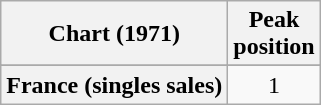<table class="wikitable plainrowheaders sortable" style="text-align:left;">
<tr>
<th scope="col">Chart (1971)</th>
<th scope="col">Peak<br>position</th>
</tr>
<tr>
</tr>
<tr>
<th scope="row">France (singles sales)</th>
<td align="center">1</td>
</tr>
</table>
